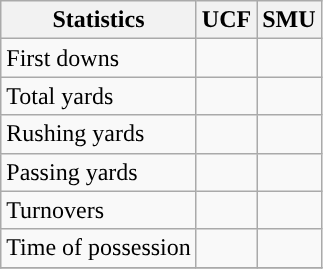<table class="wikitable">
<tr>
<th>Statistics</th>
<th>UCF</th>
<th>SMU</th>
</tr>
<tr>
<td>First downs</td>
<td></td>
<td></td>
</tr>
<tr>
<td>Total yards</td>
<td></td>
<td></td>
</tr>
<tr>
<td>Rushing yards</td>
<td></td>
<td></td>
</tr>
<tr>
<td>Passing yards</td>
<td></td>
<td></td>
</tr>
<tr>
<td>Turnovers</td>
<td></td>
<td></td>
</tr>
<tr>
<td>Time of possession</td>
<td></td>
<td></td>
</tr>
<tr>
</tr>
</table>
